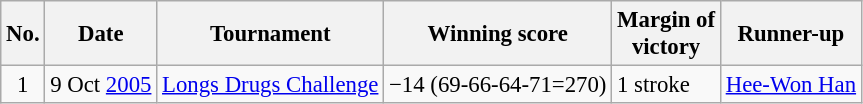<table class="wikitable" style="font-size:95%;">
<tr>
<th>No.</th>
<th>Date</th>
<th>Tournament</th>
<th>Winning score</th>
<th>Margin of<br>victory</th>
<th>Runner-up</th>
</tr>
<tr>
<td align=center>1</td>
<td align=right>9 Oct <a href='#'>2005</a></td>
<td><a href='#'>Longs Drugs Challenge</a></td>
<td>−14 (69-66-64-71=270)</td>
<td>1 stroke</td>
<td> <a href='#'>Hee-Won Han</a></td>
</tr>
</table>
